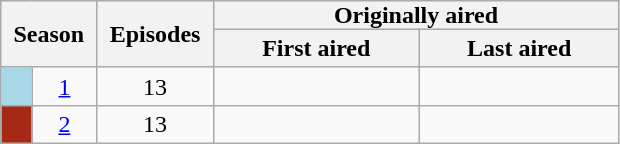<table class="wikitable">
<tr>
<th style="padding:0 8px;" rowspan="2" colspan="2">Season</th>
<th style="padding:0 8px;" rowspan="2">Episodes</th>
<th style="padding:0 80px;" colspan="2">Originally aired</th>
</tr>
<tr>
<th>First aired</th>
<th>Last aired</th>
</tr>
<tr>
<td height="10px"  bgcolor= #A8D7E7></td>
<td align="center"><a href='#'>1</a></td>
<td align="center">13</td>
<td align="center"></td>
<td align="center"></td>
</tr>
<tr>
<td height="10px"  bgcolor= #A62916></td>
<td align="center"><a href='#'>2</a></td>
<td align="center">13</td>
<td align="center"></td>
<td align="center"></td>
</tr>
</table>
